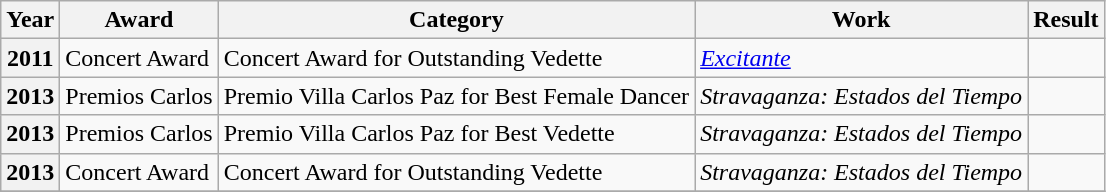<table class="wikitable plainrowheaders sortable">
<tr>
<th scope="col">Year</th>
<th scope="col">Award</th>
<th scope="col">Category</th>
<th scope="col">Work</th>
<th scope="col">Result</th>
</tr>
<tr>
<th scope="row">2011</th>
<td>Concert Award</td>
<td>Concert Award for Outstanding Vedette</td>
<td><em><a href='#'>Excitante</a></em></td>
<td></td>
</tr>
<tr>
<th scope="row">2013</th>
<td>Premios Carlos</td>
<td>Premio Villa Carlos Paz for Best Female Dancer</td>
<td><em>Stravaganza: Estados del Tiempo</em></td>
<td></td>
</tr>
<tr>
<th scope="row">2013</th>
<td>Premios Carlos</td>
<td>Premio Villa Carlos Paz for Best Vedette</td>
<td><em>Stravaganza: Estados del Tiempo</em></td>
<td></td>
</tr>
<tr>
<th scope="row">2013</th>
<td>Concert Award</td>
<td>Concert Award for Outstanding Vedette</td>
<td><em>Stravaganza: Estados del Tiempo</em></td>
<td></td>
</tr>
<tr>
</tr>
</table>
